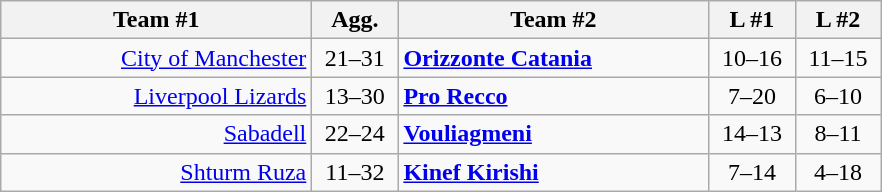<table class=wikitable style="text-align:center">
<tr>
<th width=200>Team #1</th>
<th width=50>Agg.</th>
<th width=200>Team #2</th>
<th width=50>L #1</th>
<th width=50>L #2</th>
</tr>
<tr>
<td align=right><a href='#'>City of Manchester</a> </td>
<td align=center>21–31</td>
<td align=left> <strong><a href='#'>Orizzonte Catania</a></strong></td>
<td align=center>10–16</td>
<td align=center>11–15</td>
</tr>
<tr>
<td align=right><a href='#'>Liverpool Lizards</a> </td>
<td align=center>13–30</td>
<td align=left> <strong><a href='#'>Pro Recco</a></strong></td>
<td align=center>7–20</td>
<td align=center>6–10</td>
</tr>
<tr>
<td align=right><a href='#'>Sabadell</a> </td>
<td align=center>22–24</td>
<td align=left> <strong><a href='#'>Vouliagmeni</a></strong></td>
<td align=center>14–13</td>
<td align=center>8–11</td>
</tr>
<tr>
<td align=right><a href='#'>Shturm Ruza</a> </td>
<td align=center>11–32</td>
<td align=left> <strong><a href='#'>Kinef Kirishi</a></strong></td>
<td align=center>7–14</td>
<td align=center>4–18</td>
</tr>
</table>
